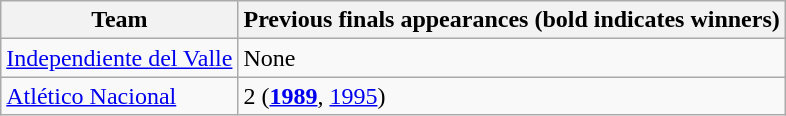<table class="wikitable">
<tr>
<th>Team</th>
<th>Previous finals appearances (bold indicates winners)</th>
</tr>
<tr>
<td> <a href='#'>Independiente del Valle</a></td>
<td>None</td>
</tr>
<tr>
<td> <a href='#'>Atlético Nacional</a></td>
<td>2 (<strong><a href='#'>1989</a></strong>, <a href='#'>1995</a>)</td>
</tr>
</table>
